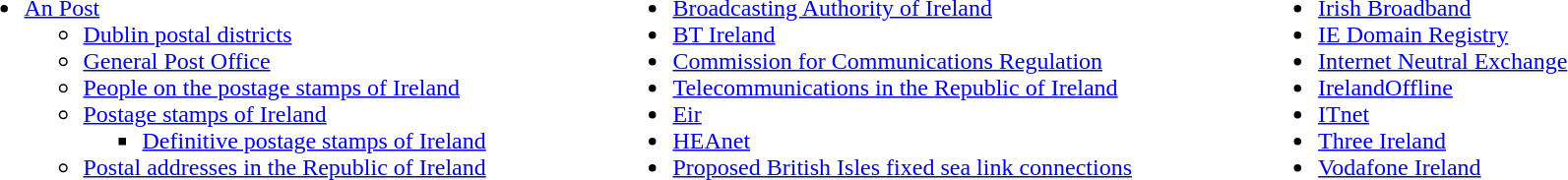<table width="90%">
<tr valign=top>
<td style= width="30%"><br><ul><li><a href='#'>An Post</a><ul><li><a href='#'>Dublin postal districts</a></li><li><a href='#'>General Post Office</a></li><li><a href='#'>People on the postage stamps of Ireland</a></li><li><a href='#'>Postage stamps of Ireland</a><ul><li><a href='#'>Definitive postage stamps of Ireland</a></li></ul></li><li><a href='#'>Postal addresses in the Republic of Ireland</a></li></ul></li></ul></td>
<td></td>
<td style= width="30%"><br><ul><li><a href='#'>Broadcasting Authority of Ireland</a></li><li><a href='#'>BT Ireland</a></li><li><a href='#'>Commission for Communications Regulation</a></li><li><a href='#'>Telecommunications in the Republic of Ireland</a></li><li><a href='#'>Eir</a></li><li><a href='#'>HEAnet</a></li><li><a href='#'>Proposed British Isles fixed sea link connections</a></li></ul></td>
<td></td>
<td style= width="30%"><br><ul><li><a href='#'>Irish Broadband</a></li><li><a href='#'>IE Domain Registry</a></li><li><a href='#'>Internet Neutral Exchange</a></li><li><a href='#'>IrelandOffline</a></li><li><a href='#'>ITnet</a></li><li><a href='#'>Three Ireland</a></li><li><a href='#'>Vodafone Ireland</a></li></ul></td>
</tr>
</table>
